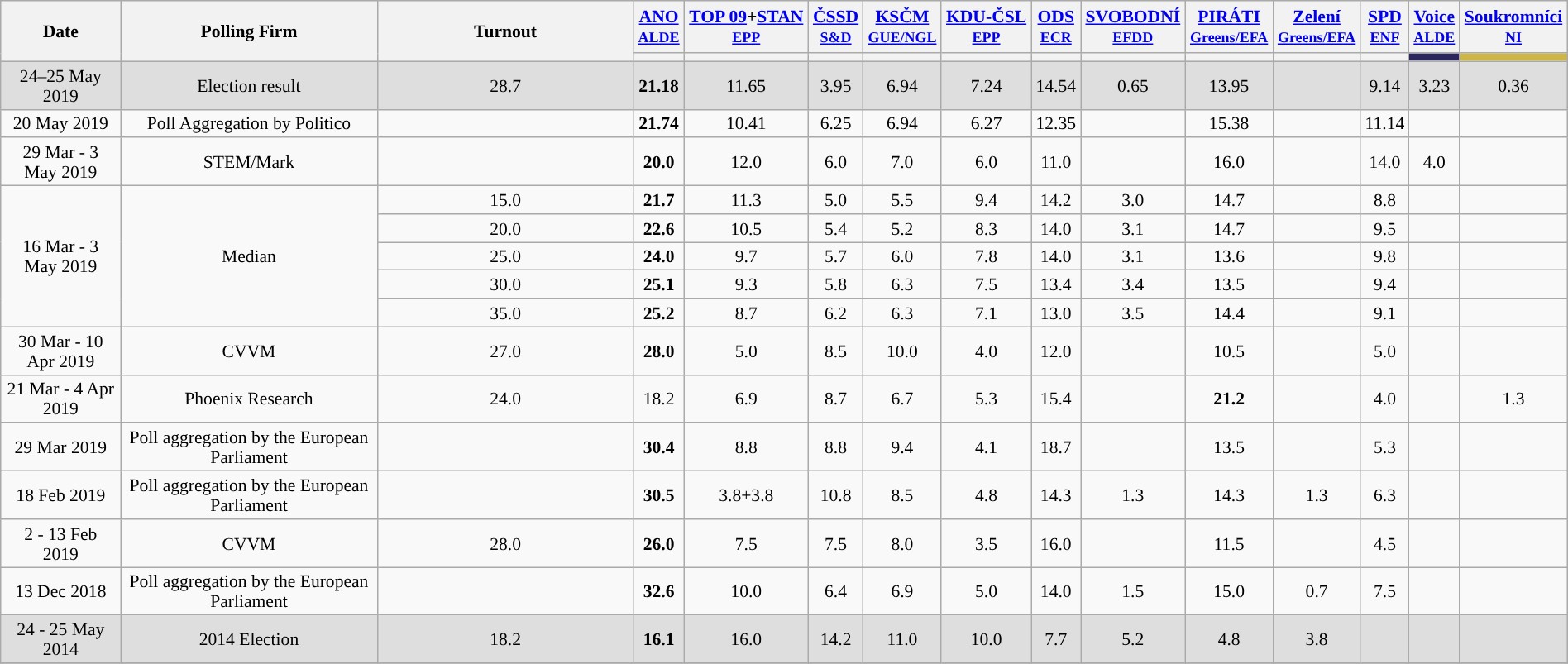<table class="wikitable" style="text-align:center; font-size:90%; line-height:16px; width:100%">
<tr style="height:42px;">
<th style="width:90px;" rowspan="2">Date</th>
<th style="width:200px;" rowspan="2">Polling Firm</th>
<th style="width:200px;" rowspan="2">Turnout</th>
<th><a href='#'><span>ANO</span></a><br><small><a href='#'>ALDE</a></small></th>
<th><a href='#'><span>TOP 09</span></a>+<a href='#'><span>STAN</span></a><br><small><a href='#'>EPP</a></small></th>
<th><a href='#'><span>ČSSD</span></a><br><small><a href='#'>S&D</a></small></th>
<th><a href='#'><span>KSČM</span></a><br><small><a href='#'>GUE/NGL</a></small></th>
<th><a href='#'><span>KDU-ČSL</span></a><br><small><a href='#'>EPP</a></small></th>
<th><a href='#'><span>ODS</span></a><br><small><a href='#'>ECR</a></small></th>
<th><a href='#'><span>SVOBODNÍ</span></a><br><small><a href='#'>EFDD</a></small></th>
<th><a href='#'><span>PIRÁTI</span></a><br><small><a href='#'>Greens/EFA</a></small></th>
<th><a href='#'><span>Zelení</span></a><br><small><a href='#'>Greens/EFA</a></small></th>
<th><a href='#'><span>SPD</span></a><br><small><a href='#'>ENF</a></small></th>
<th><a href='#'><span>Voice</span></a><br><small><a href='#'>ALDE</a></small></th>
<th><a href='#'><span>Soukromníci</span></a><br><small><a href='#'>NI</a></small></th>
</tr>
<tr>
<th style="color:inherit;background:"></th>
<th style="color:inherit;background:"></th>
<th style="color:inherit;background:"></th>
<th style="color:inherit;background:"></th>
<th style="color:inherit;background:"></th>
<th style="color:inherit;background:"></th>
<th style="color:inherit;background:"></th>
<th style="color:inherit;background:"></th>
<th style="color:inherit;background:"></th>
<th style="color:inherit;background:"></th>
<th style="color:inherit;background:#2B265C;"></th>
<th style="color:inherit;background:#cdb649;"></th>
</tr>
<tr style="background-color:#DEDEDE;">
<td data-sort-value="2019-05-25">24–25 May 2019</td>
<td>Election result</td>
<td>28.7</td>
<td><strong>21.18</strong></td>
<td>11.65</td>
<td>3.95</td>
<td>6.94</td>
<td>7.24</td>
<td>14.54</td>
<td>0.65</td>
<td>13.95</td>
<td></td>
<td>9.14</td>
<td>3.23</td>
<td>0.36</td>
</tr>
<tr>
<td data-sort-value="2019-05-20">20 May 2019</td>
<td>Poll Aggregation by Politico</td>
<td></td>
<td><strong>21.74</strong></td>
<td>10.41</td>
<td>6.25</td>
<td>6.94</td>
<td>6.27</td>
<td>12.35</td>
<td></td>
<td>15.38</td>
<td></td>
<td>11.14</td>
<td></td>
<td></td>
</tr>
<tr>
<td data-sort-value="2019-05-03">29 Mar - 3 May 2019</td>
<td>STEM/Mark</td>
<td></td>
<td><strong>20.0</strong></td>
<td>12.0</td>
<td>6.0</td>
<td>7.0</td>
<td>6.0</td>
<td>11.0</td>
<td></td>
<td>16.0</td>
<td></td>
<td>14.0</td>
<td>4.0</td>
<td></td>
</tr>
<tr>
<td rowspan="5"; data-sort-value="2019-05-03">16 Mar - 3 May 2019</td>
<td rowspan="5">Median</td>
<td>15.0</td>
<td><strong>21.7</strong></td>
<td>11.3</td>
<td>5.0</td>
<td>5.5</td>
<td>9.4</td>
<td>14.2</td>
<td>3.0</td>
<td>14.7</td>
<td></td>
<td>8.8</td>
<td></td>
<td></td>
</tr>
<tr>
<td>20.0</td>
<td><strong>22.6</strong></td>
<td>10.5</td>
<td>5.4</td>
<td>5.2</td>
<td>8.3</td>
<td>14.0</td>
<td>3.1</td>
<td>14.7</td>
<td></td>
<td>9.5</td>
<td></td>
<td></td>
</tr>
<tr>
<td>25.0</td>
<td><strong>24.0</strong></td>
<td>9.7</td>
<td>5.7</td>
<td>6.0</td>
<td>7.8</td>
<td>14.0</td>
<td>3.1</td>
<td>13.6</td>
<td></td>
<td>9.8</td>
<td></td>
<td></td>
</tr>
<tr>
<td>30.0</td>
<td><strong>25.1</strong></td>
<td>9.3</td>
<td>5.8</td>
<td>6.3</td>
<td>7.5</td>
<td>13.4</td>
<td>3.4</td>
<td>13.5</td>
<td></td>
<td>9.4</td>
<td></td>
<td></td>
</tr>
<tr>
<td>35.0</td>
<td><strong>25.2</strong></td>
<td>8.7</td>
<td>6.2</td>
<td>6.3</td>
<td>7.1</td>
<td>13.0</td>
<td>3.5</td>
<td>14.4</td>
<td></td>
<td>9.1</td>
<td></td>
<td></td>
</tr>
<tr>
<td data-sort-value="2019-04-10">30 Mar - 10 Apr 2019</td>
<td>CVVM</td>
<td>27.0</td>
<td><strong>28.0</strong></td>
<td>5.0</td>
<td>8.5</td>
<td>10.0</td>
<td>4.0</td>
<td>12.0</td>
<td></td>
<td>10.5</td>
<td></td>
<td>5.0</td>
<td></td>
<td></td>
</tr>
<tr>
<td data-sort-value="2019-04-04">21 Mar - 4 Apr 2019</td>
<td>Phoenix Research</td>
<td>24.0</td>
<td>18.2</td>
<td>6.9</td>
<td>8.7</td>
<td>6.7</td>
<td>5.3</td>
<td>15.4</td>
<td></td>
<td><strong>21.2</strong></td>
<td></td>
<td>4.0</td>
<td></td>
<td>1.3</td>
</tr>
<tr>
<td data-sort-value="2019-03-29">29 Mar 2019</td>
<td>Poll aggregation by the European Parliament</td>
<td></td>
<td><strong>30.4</strong></td>
<td>8.8</td>
<td>8.8</td>
<td>9.4</td>
<td>4.1</td>
<td>18.7</td>
<td></td>
<td>13.5</td>
<td></td>
<td>5.3</td>
<td></td>
<td></td>
</tr>
<tr>
<td data-sort-value="2019-02-18">18 Feb 2019</td>
<td>Poll aggregation by the European Parliament</td>
<td></td>
<td><strong>30.5</strong></td>
<td>3.8+3.8</td>
<td>10.8</td>
<td>8.5</td>
<td>4.8</td>
<td>14.3</td>
<td>1.3</td>
<td>14.3</td>
<td>1.3</td>
<td>6.3</td>
<td></td>
<td></td>
</tr>
<tr>
<td data-sort-value="2019-02-13">2 - 13 Feb 2019</td>
<td>CVVM</td>
<td>28.0</td>
<td><strong>26.0</strong></td>
<td>7.5</td>
<td>7.5</td>
<td>8.0</td>
<td>3.5</td>
<td>16.0</td>
<td></td>
<td>11.5</td>
<td></td>
<td>4.5</td>
<td></td>
<td></td>
</tr>
<tr>
<td data-sort-value="2018-12-13">13 Dec 2018</td>
<td>Poll aggregation by the European Parliament</td>
<td></td>
<td><strong>32.6</strong></td>
<td>10.0</td>
<td>6.4</td>
<td>6.9</td>
<td>5.0</td>
<td>14.0</td>
<td>1.5</td>
<td>15.0</td>
<td>0.7</td>
<td>7.5</td>
<td></td>
<td></td>
</tr>
<tr style="background-color:#DEDEDE;">
<td data-sort-value="2014-05-25">24 - 25 May 2014</td>
<td>2014 Election</td>
<td>18.2</td>
<td><strong>16.1</strong></td>
<td>16.0</td>
<td>14.2</td>
<td>11.0</td>
<td>10.0</td>
<td>7.7</td>
<td>5.2</td>
<td>4.8</td>
<td>3.8</td>
<td></td>
<td></td>
<td></td>
</tr>
<tr>
</tr>
</table>
